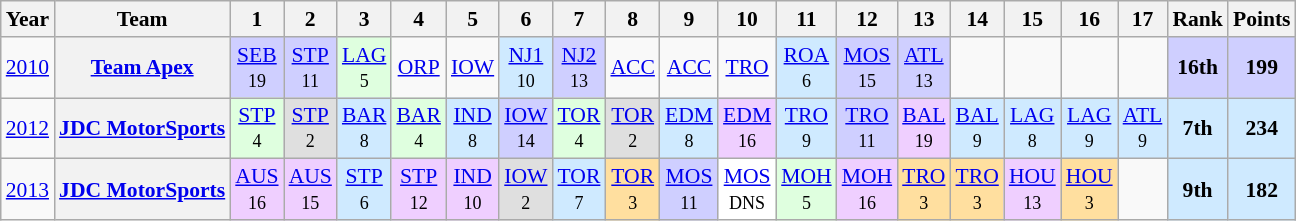<table class="wikitable" style="text-align:center; font-size:90%">
<tr>
<th>Year</th>
<th>Team</th>
<th>1</th>
<th>2</th>
<th>3</th>
<th>4</th>
<th>5</th>
<th>6</th>
<th>7</th>
<th>8</th>
<th>9</th>
<th>10</th>
<th>11</th>
<th>12</th>
<th>13</th>
<th>14</th>
<th>15</th>
<th>16</th>
<th>17</th>
<th>Rank</th>
<th>Points</th>
</tr>
<tr>
<td><a href='#'>2010</a></td>
<th><a href='#'>Team Apex</a></th>
<td style="background:#CFCFFF;"><a href='#'>SEB</a><br><small>19</small></td>
<td style="background:#CFCFFF;"><a href='#'>STP</a><br><small>11</small></td>
<td style="background:#DFFFDF;"><a href='#'>LAG</a><br><small>5</small></td>
<td><a href='#'>ORP</a><br><small> </small></td>
<td><a href='#'>IOW</a><br><small> </small></td>
<td style="background:#CFEAFF;"><a href='#'>NJ1</a><br><small>10</small></td>
<td style="background:#CFCFFF;"><a href='#'>NJ2</a><br><small>13</small></td>
<td><a href='#'>ACC</a><br><small> </small></td>
<td><a href='#'>ACC</a><br><small> </small></td>
<td><a href='#'>TRO</a><br><small> </small></td>
<td style="background:#CFEAFF;"><a href='#'>ROA</a><br><small>6</small></td>
<td style="background:#CFCFFF;"><a href='#'>MOS</a><br><small>15</small></td>
<td style="background:#CFCFFF;"><a href='#'>ATL</a><br><small>13</small></td>
<td></td>
<td></td>
<td></td>
<td></td>
<td style="background:#CFCFFF;"><strong>16th</strong></td>
<td style="background:#CFCFFF;"><strong>199</strong></td>
</tr>
<tr>
<td><a href='#'>2012</a></td>
<th><a href='#'>JDC MotorSports</a></th>
<td style="background:#DFFFDF;"><a href='#'>STP</a><br><small>4</small></td>
<td style="background:#DFDFDF;"><a href='#'>STP</a><br><small>2</small></td>
<td style="background:#CFEAFF;"><a href='#'>BAR</a><br><small>8</small></td>
<td style="background:#DFFFDF;"><a href='#'>BAR</a><br><small>4</small></td>
<td style="background:#CFEAFF;"><a href='#'>IND</a><br><small>8</small></td>
<td style="background:#CFCFFF;"><a href='#'>IOW</a><br><small>14</small></td>
<td style="background:#DFFFDF;"><a href='#'>TOR</a><br><small>4</small></td>
<td style="background:#DFDFDF;"><a href='#'>TOR</a><br><small>2</small></td>
<td style="background:#CFEAFF;"><a href='#'>EDM</a><br><small>8</small></td>
<td style="background:#EFCFFF;"><a href='#'>EDM</a><br><small>16</small></td>
<td style="background:#CFEAFF;"><a href='#'>TRO</a><br><small>9</small></td>
<td style="background:#CFCFFF;"><a href='#'>TRO</a><br><small>11</small></td>
<td style="background:#EFCFFF;"><a href='#'>BAL</a><br><small>19</small></td>
<td style="background:#CFEAFF;"><a href='#'>BAL</a><br><small>9</small></td>
<td style="background:#CFEAFF;"><a href='#'>LAG</a><br><small>8</small></td>
<td style="background:#CFEAFF;"><a href='#'>LAG</a><br><small>9</small></td>
<td style="background:#CFEAFF;"><a href='#'>ATL</a><br><small>9</small></td>
<td style="background:#CFEAFF;"><strong>7th</strong></td>
<td style="background:#CFEAFF;"><strong>234</strong></td>
</tr>
<tr>
<td><a href='#'>2013</a></td>
<th><a href='#'>JDC MotorSports</a></th>
<td style="background:#EFCFFF;"><a href='#'>AUS</a><br><small>16</small></td>
<td style="background:#EFCFFF;"><a href='#'>AUS</a><br><small>15</small></td>
<td style="background:#CFEAFF;"><a href='#'>STP</a><br><small>6</small></td>
<td style="background:#EFCFFF;"><a href='#'>STP</a><br><small>12</small></td>
<td style="background:#EFCFFF;"><a href='#'>IND</a><br><small>10</small></td>
<td style="background:#DFDFDF;"><a href='#'>IOW</a><br><small>2</small></td>
<td style="background:#CFEAFF;"><a href='#'>TOR</a><br><small>7</small></td>
<td style="background:#FFDF9F;"><a href='#'>TOR</a><br><small>3</small></td>
<td style="background:#CFCFFF;"><a href='#'>MOS</a><br><small>11</small></td>
<td style="background:#FFFFFF;"><a href='#'>MOS</a><br><small>DNS</small></td>
<td style="background:#DFFFDF;"><a href='#'>MOH</a><br><small>5</small></td>
<td style="background:#EFCFFF;"><a href='#'>MOH</a><br><small>16</small></td>
<td style="background:#FFDF9F;"><a href='#'>TRO</a><br><small>3</small></td>
<td style="background:#FFDF9F;"><a href='#'>TRO</a><br><small>3</small></td>
<td style="background:#EFCFFF;"><a href='#'>HOU</a><br><small>13</small></td>
<td style="background:#FFDF9F;"><a href='#'>HOU</a><br><small>3</small></td>
<td></td>
<td style="background:#CFEAFF;"><strong>9th</strong></td>
<td style="background:#CFEAFF;"><strong>182</strong></td>
</tr>
</table>
